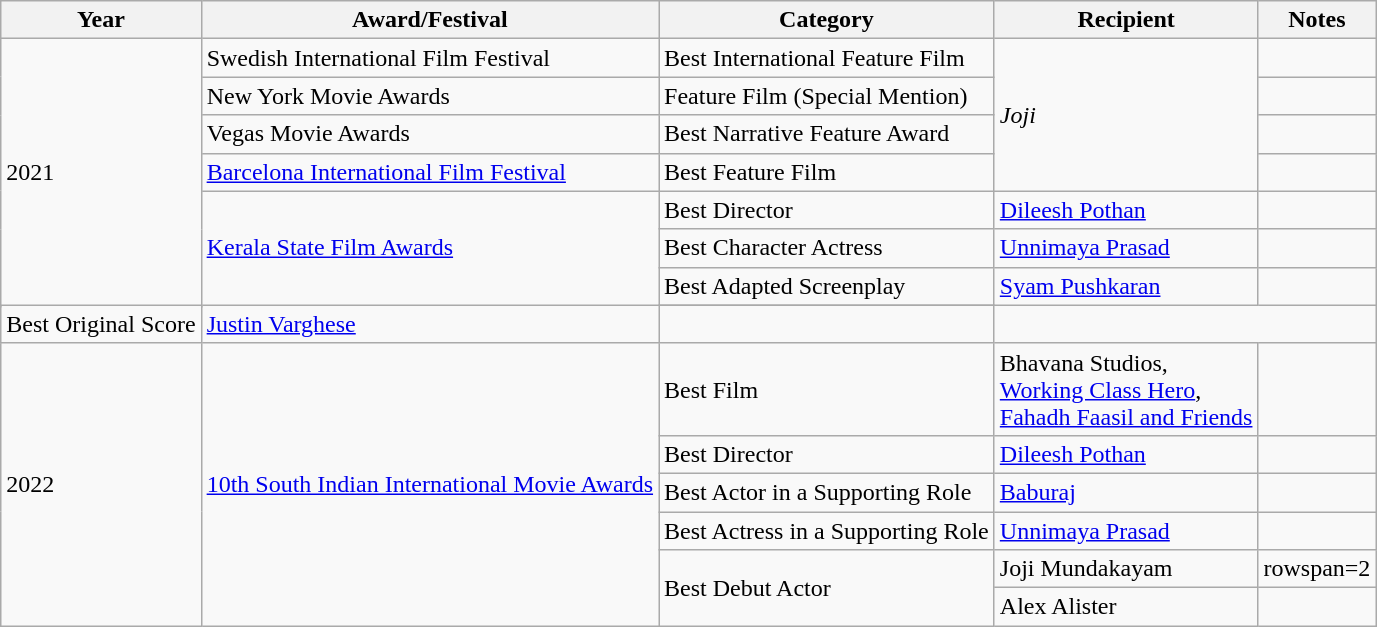<table class="wikitable plainrowheaders sortable">
<tr>
<th scope="col">Year</th>
<th>Award/Festival</th>
<th scope="col">Category</th>
<th>Recipient</th>
<th>Notes</th>
</tr>
<tr>
<td rowspan="8">2021</td>
<td>Swedish International Film Festival</td>
<td>Best International Feature Film</td>
<td rowspan=4><em>Joji</em></td>
<td></td>
</tr>
<tr>
<td>New York Movie Awards</td>
<td>Feature Film (Special Mention)</td>
<td></td>
</tr>
<tr>
<td>Vegas Movie Awards</td>
<td>Best Narrative Feature Award</td>
<td></td>
</tr>
<tr>
<td><a href='#'>Barcelona International Film Festival</a></td>
<td>Best Feature Film</td>
<td></td>
</tr>
<tr>
<td rowspan="4"><a href='#'>Kerala State Film Awards</a></td>
<td>Best Director</td>
<td><a href='#'>Dileesh Pothan</a></td>
<td></td>
</tr>
<tr>
<td>Best Character Actress</td>
<td><a href='#'>Unnimaya Prasad</a></td>
<td></td>
</tr>
<tr>
<td>Best Adapted Screenplay</td>
<td><a href='#'>Syam Pushkaran</a></td>
<td></td>
</tr>
<tr>
</tr>
<tr>
<td>Best Original Score</td>
<td><a href='#'>Justin Varghese</a></td>
<td></td>
</tr>
<tr>
<td rowspan=6>2022</td>
<td rowspan=6><a href='#'>10th South Indian International Movie Awards</a></td>
<td>Best Film</td>
<td>Bhavana Studios,<br><a href='#'>Working Class Hero</a>,<br><a href='#'>Fahadh Faasil and Friends</a></td>
<td></td>
</tr>
<tr>
<td>Best Director</td>
<td><a href='#'>Dileesh Pothan</a></td>
<td></td>
</tr>
<tr>
<td>Best Actor in a Supporting Role</td>
<td><a href='#'>Baburaj</a></td>
<td></td>
</tr>
<tr>
<td>Best Actress in a Supporting Role</td>
<td><a href='#'>Unnimaya Prasad</a></td>
<td></td>
</tr>
<tr>
<td rowspan=2>Best Debut Actor</td>
<td>Joji Mundakayam</td>
<td>rowspan=2 </td>
</tr>
<tr>
<td>Alex Alister</td>
</tr>
</table>
